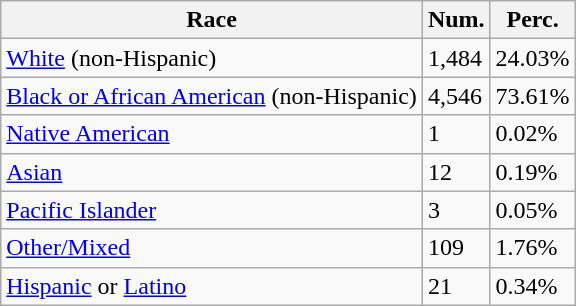<table class="wikitable">
<tr>
<th>Race</th>
<th>Num.</th>
<th>Perc.</th>
</tr>
<tr>
<td><a href='#'>White</a> (non-Hispanic)</td>
<td>1,484</td>
<td>24.03%</td>
</tr>
<tr>
<td><a href='#'>Black or African American</a> (non-Hispanic)</td>
<td>4,546</td>
<td>73.61%</td>
</tr>
<tr>
<td><a href='#'>Native American</a></td>
<td>1</td>
<td>0.02%</td>
</tr>
<tr>
<td><a href='#'>Asian</a></td>
<td>12</td>
<td>0.19%</td>
</tr>
<tr>
<td><a href='#'>Pacific Islander</a></td>
<td>3</td>
<td>0.05%</td>
</tr>
<tr>
<td><a href='#'>Other/Mixed</a></td>
<td>109</td>
<td>1.76%</td>
</tr>
<tr>
<td><a href='#'>Hispanic</a> or <a href='#'>Latino</a></td>
<td>21</td>
<td>0.34%</td>
</tr>
</table>
